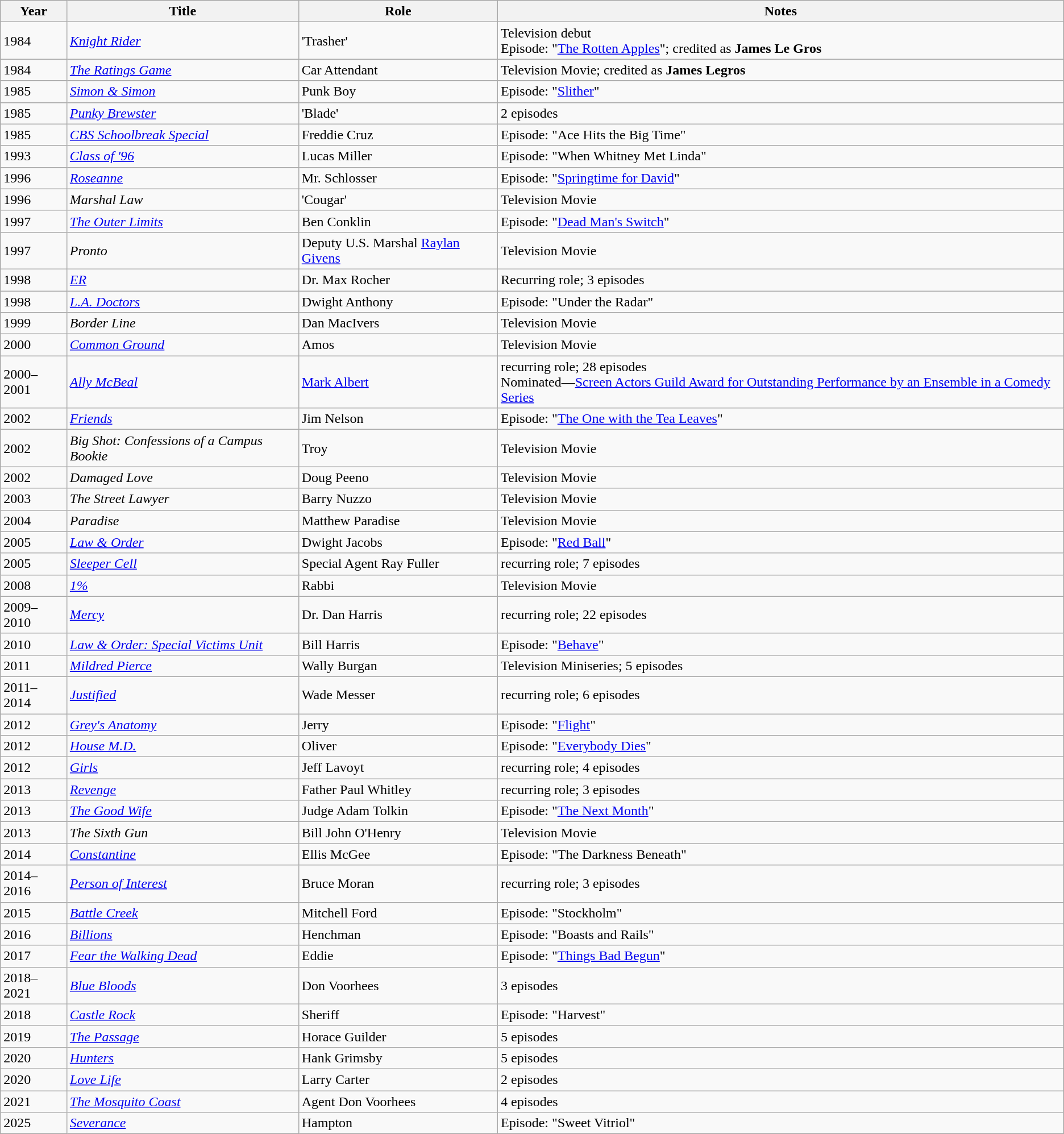<table class="wikitable">
<tr>
<th>Year</th>
<th>Title</th>
<th>Role</th>
<th>Notes</th>
</tr>
<tr>
<td>1984</td>
<td><em><a href='#'>Knight Rider</a></em></td>
<td>'Trasher'</td>
<td>Television debut<br>Episode: "<a href='#'>The Rotten Apples</a>"; credited as <strong>James Le Gros</strong></td>
</tr>
<tr>
<td>1984</td>
<td><em><a href='#'>The Ratings Game</a></em></td>
<td>Car Attendant</td>
<td>Television Movie; credited as <strong>James Legros</strong></td>
</tr>
<tr>
<td>1985</td>
<td><em><a href='#'>Simon & Simon</a></em></td>
<td>Punk Boy</td>
<td>Episode: "<a href='#'>Slither</a>"</td>
</tr>
<tr>
<td>1985</td>
<td><em><a href='#'>Punky Brewster</a></em></td>
<td>'Blade'</td>
<td>2 episodes</td>
</tr>
<tr>
<td>1985</td>
<td><em><a href='#'>CBS Schoolbreak Special</a></em></td>
<td>Freddie Cruz</td>
<td>Episode: "Ace Hits the Big Time"</td>
</tr>
<tr>
<td>1993</td>
<td><em><a href='#'>Class of '96</a></em></td>
<td>Lucas Miller</td>
<td>Episode: "When Whitney Met Linda"</td>
</tr>
<tr>
<td>1996</td>
<td><em><a href='#'>Roseanne</a></em></td>
<td>Mr. Schlosser</td>
<td>Episode: "<a href='#'>Springtime for David</a>"</td>
</tr>
<tr>
<td>1996</td>
<td><em>Marshal Law</em></td>
<td>'Cougar'</td>
<td>Television Movie</td>
</tr>
<tr>
<td>1997</td>
<td><em><a href='#'>The Outer Limits</a></em></td>
<td>Ben Conklin</td>
<td>Episode: "<a href='#'>Dead Man's Switch</a>"</td>
</tr>
<tr>
<td>1997</td>
<td><em>Pronto</em></td>
<td>Deputy U.S. Marshal <a href='#'>Raylan Givens</a></td>
<td>Television Movie</td>
</tr>
<tr>
<td>1998</td>
<td><em><a href='#'>ER</a></em></td>
<td>Dr. Max Rocher</td>
<td>Recurring role; 3 episodes</td>
</tr>
<tr>
<td>1998</td>
<td><em><a href='#'>L.A. Doctors</a></em></td>
<td>Dwight Anthony</td>
<td>Episode: "Under the Radar"</td>
</tr>
<tr>
<td>1999</td>
<td><em>Border Line</em></td>
<td>Dan MacIvers</td>
<td>Television Movie</td>
</tr>
<tr>
<td>2000</td>
<td><em><a href='#'>Common Ground</a></em></td>
<td>Amos</td>
<td>Television Movie</td>
</tr>
<tr>
<td>2000–2001</td>
<td><em><a href='#'>Ally McBeal</a></em></td>
<td><a href='#'>Mark Albert</a></td>
<td>recurring role; 28 episodes<br>Nominated—<a href='#'>Screen Actors Guild Award for Outstanding Performance by an Ensemble in a Comedy Series</a></td>
</tr>
<tr>
<td>2002</td>
<td><em><a href='#'>Friends</a></em></td>
<td>Jim Nelson</td>
<td>Episode: "<a href='#'>The One with the Tea Leaves</a>"</td>
</tr>
<tr>
<td>2002</td>
<td><em>Big Shot: Confessions of a Campus Bookie</em></td>
<td>Troy</td>
<td>Television Movie</td>
</tr>
<tr>
<td>2002</td>
<td><em>Damaged Love</em></td>
<td>Doug Peeno</td>
<td>Television Movie</td>
</tr>
<tr>
<td>2003</td>
<td><em>The Street Lawyer</em></td>
<td>Barry Nuzzo</td>
<td>Television Movie</td>
</tr>
<tr>
<td>2004</td>
<td><em>Paradise</em></td>
<td>Matthew Paradise</td>
<td>Television Movie</td>
</tr>
<tr>
<td>2005</td>
<td><em><a href='#'>Law & Order</a></em></td>
<td>Dwight Jacobs</td>
<td>Episode: "<a href='#'>Red Ball</a>"</td>
</tr>
<tr>
<td>2005</td>
<td><em><a href='#'>Sleeper Cell</a></em></td>
<td>Special Agent Ray Fuller</td>
<td>recurring role; 7 episodes</td>
</tr>
<tr>
<td>2008</td>
<td><em><a href='#'>1%</a></em></td>
<td>Rabbi</td>
<td>Television Movie</td>
</tr>
<tr>
<td>2009–2010</td>
<td><em><a href='#'>Mercy</a></em></td>
<td>Dr. Dan Harris</td>
<td>recurring role; 22 episodes</td>
</tr>
<tr>
<td>2010</td>
<td><em><a href='#'>Law & Order: Special Victims Unit</a></em></td>
<td>Bill Harris</td>
<td>Episode: "<a href='#'>Behave</a>"</td>
</tr>
<tr>
<td>2011</td>
<td><em><a href='#'>Mildred Pierce</a></em></td>
<td>Wally Burgan</td>
<td>Television Miniseries; 5 episodes</td>
</tr>
<tr>
<td>2011–2014</td>
<td><em><a href='#'>Justified</a></em></td>
<td>Wade Messer</td>
<td>recurring role; 6 episodes</td>
</tr>
<tr>
<td>2012</td>
<td><em><a href='#'>Grey's Anatomy</a></em></td>
<td>Jerry</td>
<td>Episode: "<a href='#'>Flight</a>"</td>
</tr>
<tr>
<td>2012</td>
<td><em><a href='#'>House M.D.</a></em></td>
<td>Oliver</td>
<td>Episode: "<a href='#'>Everybody Dies</a>"</td>
</tr>
<tr>
<td>2012</td>
<td><em><a href='#'>Girls</a></em></td>
<td>Jeff Lavoyt</td>
<td>recurring role; 4 episodes</td>
</tr>
<tr>
<td>2013</td>
<td><em><a href='#'>Revenge</a></em></td>
<td>Father Paul Whitley</td>
<td>recurring role; 3 episodes</td>
</tr>
<tr>
<td>2013</td>
<td><em><a href='#'>The Good Wife</a></em></td>
<td>Judge Adam Tolkin</td>
<td>Episode: "<a href='#'>The Next Month</a>"</td>
</tr>
<tr>
<td>2013</td>
<td><em>The Sixth Gun</em></td>
<td>Bill John O'Henry</td>
<td>Television Movie</td>
</tr>
<tr>
<td>2014</td>
<td><em><a href='#'>Constantine</a></em></td>
<td>Ellis McGee</td>
<td>Episode: "The Darkness Beneath"</td>
</tr>
<tr>
<td>2014–2016</td>
<td><em><a href='#'>Person of Interest</a></em></td>
<td>Bruce Moran</td>
<td>recurring role; 3 episodes</td>
</tr>
<tr>
<td>2015</td>
<td><em><a href='#'>Battle Creek</a></em></td>
<td>Mitchell Ford</td>
<td>Episode: "Stockholm"</td>
</tr>
<tr>
<td>2016</td>
<td><em><a href='#'>Billions</a></em></td>
<td>Henchman</td>
<td>Episode: "Boasts and Rails"</td>
</tr>
<tr>
<td>2017</td>
<td><em><a href='#'>Fear the Walking Dead</a></em></td>
<td>Eddie</td>
<td>Episode: "<a href='#'>Things Bad Begun</a>"</td>
</tr>
<tr>
<td>2018–2021</td>
<td><em><a href='#'>Blue Bloods</a></em></td>
<td>Don Voorhees</td>
<td>3 episodes</td>
</tr>
<tr>
<td>2018</td>
<td><em><a href='#'>Castle Rock</a></em></td>
<td>Sheriff</td>
<td>Episode: "Harvest"</td>
</tr>
<tr>
<td>2019</td>
<td><em><a href='#'>The Passage</a></em></td>
<td>Horace Guilder</td>
<td>5 episodes</td>
</tr>
<tr>
<td>2020</td>
<td><em><a href='#'>Hunters</a></em></td>
<td>Hank Grimsby</td>
<td>5 episodes</td>
</tr>
<tr>
<td>2020</td>
<td><em><a href='#'>Love Life</a></em></td>
<td>Larry Carter</td>
<td>2 episodes</td>
</tr>
<tr>
<td>2021</td>
<td><em><a href='#'>The Mosquito Coast</a></em></td>
<td>Agent Don Voorhees</td>
<td>4 episodes</td>
</tr>
<tr>
<td>2025</td>
<td><em><a href='#'>Severance</a></em></td>
<td>Hampton</td>
<td>Episode: "Sweet Vitriol"</td>
</tr>
</table>
